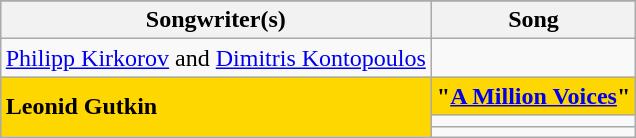<table class="wikitable sortable plainrowheaders" style="margin: 1em auto 1em auto">
<tr>
</tr>
<tr>
<th scope="col">Songwriter(s)</th>
<th scope="col">Song</th>
</tr>
<tr>
<td><a href='#'>Philipp Kirkorov</a> and <a href='#'>Dimitris Kontopoulos</a></td>
<td></td>
</tr>
<tr style="font-weight:bold; background:gold;">
<td rowspan="3">Leonid Gutkin</td>
<td>"<a href='#'>A Million Voices</a>"</td>
</tr>
<tr>
<td></td>
</tr>
<tr>
<td></td>
</tr>
</table>
